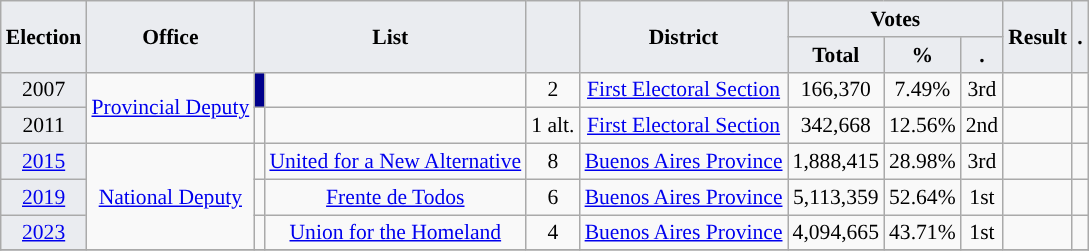<table class="wikitable" style="font-size:90%; text-align:center;">
<tr>
<th style="background-color:#EAECF0;" rowspan=2>Election</th>
<th style="background-color:#EAECF0;" rowspan=2>Office</th>
<th style="background-color:#EAECF0;" colspan=2 rowspan=2>List</th>
<th style="background-color:#EAECF0;" rowspan=2></th>
<th style="background-color:#EAECF0;" rowspan=2>District</th>
<th style="background-color:#EAECF0;" colspan=3>Votes</th>
<th style="background-color:#EAECF0;" rowspan=2>Result</th>
<th style="background-color:#EAECF0;" rowspan=2>.</th>
</tr>
<tr>
<th style="background-color:#EAECF0;">Total</th>
<th style="background-color:#EAECF0;">%</th>
<th style="background-color:#EAECF0;">.</th>
</tr>
<tr>
<td style="background-color:#EAECF0;">2007</td>
<td rowspan="2"><a href='#'>Provincial Deputy</a></td>
<td style="background-color:darkblue;"></td>
<td></td>
<td>2</td>
<td><a href='#'>First Electoral Section</a></td>
<td>166,370</td>
<td>7.49%</td>
<td>3rd</td>
<td></td>
<td></td>
</tr>
<tr>
<td style="background-color:#EAECF0;">2011</td>
<td style="background-color:"></td>
<td></td>
<td>1 alt.</td>
<td><a href='#'>First Electoral Section</a></td>
<td>342,668</td>
<td>12.56%</td>
<td>2nd</td>
<td></td>
<td></td>
</tr>
<tr>
<td style="background-color:#EAECF0;"><a href='#'>2015</a></td>
<td rowspan="3"><a href='#'>National Deputy</a></td>
<td style="background-color:"></td>
<td><a href='#'>United for a New Alternative</a></td>
<td>8</td>
<td><a href='#'>Buenos Aires Province</a></td>
<td>1,888,415</td>
<td>28.98%</td>
<td>3rd</td>
<td></td>
<td></td>
</tr>
<tr>
<td style="background-color:#EAECF0;"><a href='#'>2019</a></td>
<td style="background-color:"></td>
<td><a href='#'>Frente de Todos</a></td>
<td>6</td>
<td><a href='#'>Buenos Aires Province</a></td>
<td>5,113,359</td>
<td>52.64%</td>
<td>1st</td>
<td></td>
<td></td>
</tr>
<tr>
<td style="background-color:#EAECF0;"><a href='#'>2023</a></td>
<td style="background-color:"></td>
<td><a href='#'>Union for the Homeland</a></td>
<td>4</td>
<td><a href='#'>Buenos Aires Province</a></td>
<td>4,094,665</td>
<td>43.71%</td>
<td>1st</td>
<td></td>
<td></td>
</tr>
<tr>
</tr>
</table>
